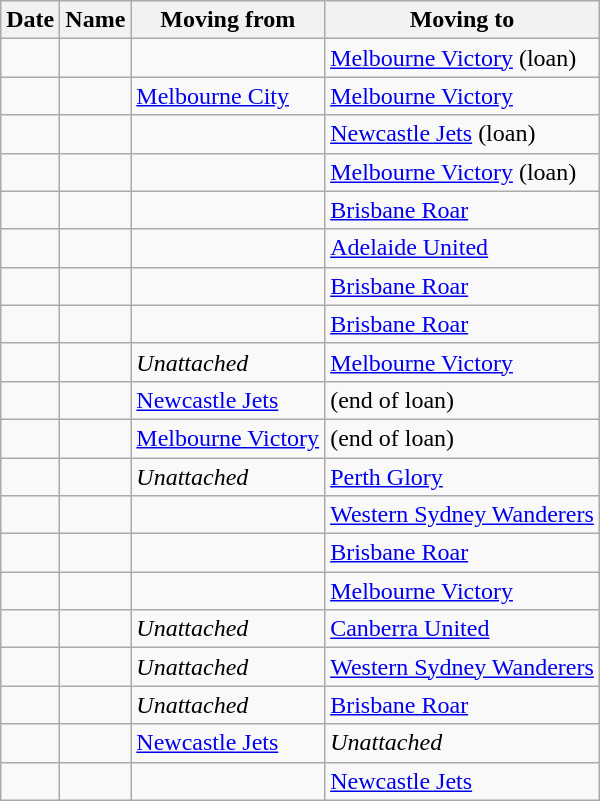<table class="wikitable sortable">
<tr>
<th>Date</th>
<th>Name</th>
<th>Moving from</th>
<th>Moving to</th>
</tr>
<tr>
<td></td>
<td></td>
<td></td>
<td><a href='#'>Melbourne Victory</a> (loan)</td>
</tr>
<tr>
<td></td>
<td></td>
<td><a href='#'>Melbourne City</a></td>
<td><a href='#'>Melbourne Victory</a></td>
</tr>
<tr>
<td></td>
<td></td>
<td></td>
<td><a href='#'>Newcastle Jets</a> (loan)</td>
</tr>
<tr>
<td></td>
<td></td>
<td></td>
<td><a href='#'>Melbourne Victory</a> (loan)</td>
</tr>
<tr>
<td></td>
<td></td>
<td></td>
<td><a href='#'>Brisbane Roar</a></td>
</tr>
<tr>
<td></td>
<td></td>
<td></td>
<td><a href='#'>Adelaide United</a></td>
</tr>
<tr>
<td></td>
<td></td>
<td></td>
<td><a href='#'>Brisbane Roar</a></td>
</tr>
<tr>
<td></td>
<td></td>
<td></td>
<td><a href='#'>Brisbane Roar</a></td>
</tr>
<tr>
<td></td>
<td></td>
<td><em>Unattached</em></td>
<td><a href='#'>Melbourne Victory</a></td>
</tr>
<tr>
<td></td>
<td></td>
<td><a href='#'>Newcastle Jets</a></td>
<td> (end of loan)</td>
</tr>
<tr>
<td></td>
<td></td>
<td><a href='#'>Melbourne Victory</a></td>
<td> (end of loan)</td>
</tr>
<tr>
<td></td>
<td></td>
<td><em>Unattached</em></td>
<td><a href='#'>Perth Glory</a></td>
</tr>
<tr>
<td></td>
<td></td>
<td></td>
<td><a href='#'>Western Sydney Wanderers</a></td>
</tr>
<tr>
<td></td>
<td></td>
<td></td>
<td><a href='#'>Brisbane Roar</a></td>
</tr>
<tr>
<td></td>
<td></td>
<td></td>
<td><a href='#'>Melbourne Victory</a></td>
</tr>
<tr>
<td></td>
<td></td>
<td><em>Unattached</em></td>
<td><a href='#'>Canberra United</a></td>
</tr>
<tr>
<td></td>
<td></td>
<td><em>Unattached</em></td>
<td><a href='#'>Western Sydney Wanderers</a></td>
</tr>
<tr>
<td></td>
<td></td>
<td><em>Unattached</em></td>
<td><a href='#'>Brisbane Roar</a></td>
</tr>
<tr>
<td></td>
<td></td>
<td><a href='#'>Newcastle Jets</a></td>
<td><em>Unattached</em></td>
</tr>
<tr>
<td></td>
<td></td>
<td></td>
<td><a href='#'>Newcastle Jets</a></td>
</tr>
</table>
